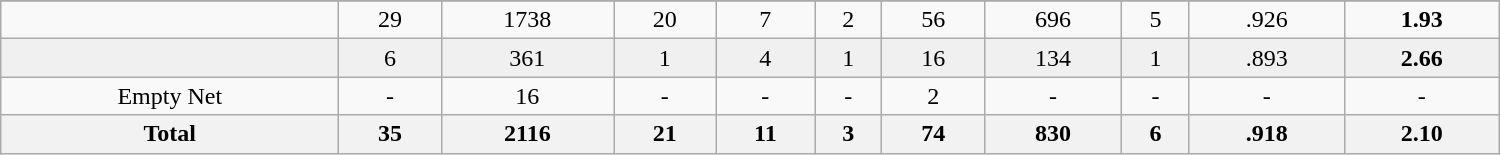<table class="wikitable sortable" width ="1000">
<tr align="center">
</tr>
<tr align="center" bgcolor="">
<td></td>
<td>29</td>
<td>1738</td>
<td>20</td>
<td>7</td>
<td>2</td>
<td>56</td>
<td>696</td>
<td>5</td>
<td>.926</td>
<td><strong>1.93</strong></td>
</tr>
<tr align="center" bgcolor="f0f0f0">
<td></td>
<td>6</td>
<td>361</td>
<td>1</td>
<td>4</td>
<td>1</td>
<td>16</td>
<td>134</td>
<td>1</td>
<td>.893</td>
<td><strong>2.66</strong></td>
</tr>
<tr align="center" bgcolor="">
<td>Empty Net</td>
<td>-</td>
<td>16</td>
<td>-</td>
<td>-</td>
<td>-</td>
<td>2</td>
<td>-</td>
<td>-</td>
<td>-</td>
<td>-</td>
</tr>
<tr>
<th>Total</th>
<th>35</th>
<th>2116</th>
<th>21</th>
<th>11</th>
<th>3</th>
<th>74</th>
<th>830</th>
<th>6</th>
<th>.918</th>
<th>2.10</th>
</tr>
</table>
